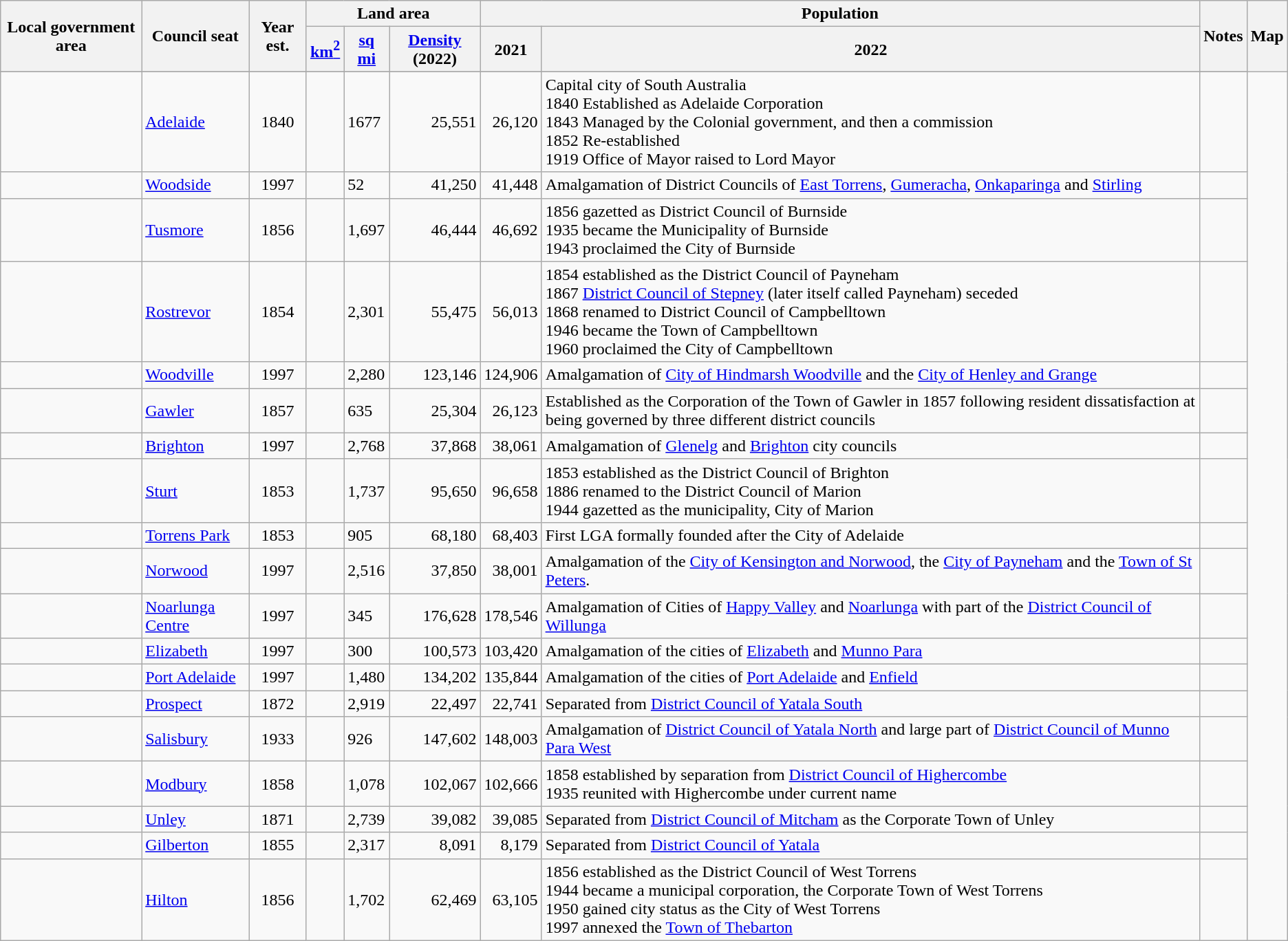<table class="wikitable sortable">
<tr>
<th scope="col" rowspan=2>Local government area</th>
<th scope="col" rowspan=2>Council seat</th>
<th scope="col" rowspan=2>Year est.</th>
<th colspan="3" scope="col">Land area</th>
<th scope="col" colspan=2>Population</th>
<th class=unsortable scope="col" rowspan=2>Notes</th>
<th class=unsortable scope="col" rowspan=2>Map</th>
</tr>
<tr>
<th scope="col"><a href='#'>km<sup>2</sup></a></th>
<th scope="col"><a href='#'>sq mi</a></th>
<th><a href='#'>Density</a> (2022)</th>
<th scope="col">2021</th>
<th scope="col">2022</th>
</tr>
<tr>
</tr>
<tr>
<td></td>
<td><a href='#'>Adelaide</a></td>
<td align=center>1840</td>
<td></td>
<td>1677</td>
<td align="right">25,551</td>
<td align="right">26,120</td>
<td>Capital city of South Australia<br>1840 Established as Adelaide Corporation<br>1843 Managed by the Colonial government, and then a commission<br>1852 Re-established<br>1919 Office of Mayor raised to Lord Mayor</td>
<td></td>
</tr>
<tr>
<td></td>
<td><a href='#'>Woodside</a></td>
<td align=center>1997</td>
<td></td>
<td>52</td>
<td align="right">41,250</td>
<td align="right">41,448</td>
<td>Amalgamation of District Councils of <a href='#'>East Torrens</a>, <a href='#'>Gumeracha</a>, <a href='#'>Onkaparinga</a> and <a href='#'>Stirling</a></td>
<td></td>
</tr>
<tr>
<td></td>
<td><a href='#'>Tusmore</a></td>
<td align=center>1856</td>
<td></td>
<td>1,697</td>
<td align="right">46,444</td>
<td align="right">46,692</td>
<td>1856 gazetted as District Council of Burnside<br>1935 became the Municipality of Burnside<br>1943 proclaimed the City of Burnside</td>
<td></td>
</tr>
<tr>
<td></td>
<td><a href='#'>Rostrevor</a></td>
<td align=center>1854</td>
<td></td>
<td>2,301</td>
<td align="right">55,475</td>
<td align="right">56,013</td>
<td>1854 established as the District Council of Payneham<br>1867 <a href='#'>District Council of Stepney</a> (later itself called Payneham) seceded<br>1868 renamed to District Council of Campbelltown<br>1946 became the Town of Campbelltown<br>1960 proclaimed the City of Campbelltown</td>
<td></td>
</tr>
<tr>
<td></td>
<td><a href='#'>Woodville</a></td>
<td align=center>1997</td>
<td></td>
<td>2,280</td>
<td align="right">123,146</td>
<td align="right">124,906</td>
<td>Amalgamation of <a href='#'>City of Hindmarsh Woodville</a> and the <a href='#'>City of Henley and Grange</a></td>
<td></td>
</tr>
<tr>
<td></td>
<td><a href='#'>Gawler</a></td>
<td align=center>1857</td>
<td></td>
<td>635</td>
<td align="right">25,304</td>
<td align="right">26,123</td>
<td>Established as the Corporation of the Town of Gawler in 1857 following resident dissatisfaction at being governed by three different district councils</td>
<td></td>
</tr>
<tr>
<td></td>
<td><a href='#'>Brighton</a></td>
<td align=center>1997</td>
<td></td>
<td>2,768</td>
<td align="right">37,868</td>
<td align="right">38,061</td>
<td>Amalgamation of <a href='#'>Glenelg</a> and <a href='#'>Brighton</a> city councils</td>
<td></td>
</tr>
<tr>
<td></td>
<td><a href='#'>Sturt</a></td>
<td align=center>1853</td>
<td></td>
<td>1,737</td>
<td align="right">95,650</td>
<td align="right">96,658</td>
<td>1853 established as the District Council of Brighton<br>1886 renamed to the District Council of Marion<br>1944 gazetted as the municipality, City of Marion</td>
<td></td>
</tr>
<tr>
<td></td>
<td><a href='#'>Torrens Park</a></td>
<td align=center>1853</td>
<td></td>
<td>905</td>
<td align="right">68,180</td>
<td align="right">68,403</td>
<td>First LGA formally founded after the City of Adelaide</td>
<td></td>
</tr>
<tr>
<td></td>
<td><a href='#'>Norwood</a></td>
<td align=center>1997</td>
<td></td>
<td>2,516</td>
<td align="right">37,850</td>
<td align="right">38,001</td>
<td>Amalgamation of the <a href='#'>City of Kensington and Norwood</a>, the <a href='#'>City of Payneham</a> and the <a href='#'>Town of St Peters</a>.</td>
<td></td>
</tr>
<tr>
<td></td>
<td><a href='#'>Noarlunga Centre</a></td>
<td align=center>1997</td>
<td></td>
<td>345</td>
<td align="right">176,628</td>
<td align="right">178,546</td>
<td>Amalgamation of Cities of <a href='#'>Happy Valley</a> and <a href='#'>Noarlunga</a> with part of the <a href='#'>District Council of Willunga</a></td>
<td></td>
</tr>
<tr>
<td></td>
<td><a href='#'>Elizabeth</a></td>
<td align=center>1997</td>
<td></td>
<td>300</td>
<td align="right">100,573</td>
<td align="right">103,420</td>
<td>Amalgamation of the cities of <a href='#'>Elizabeth</a> and <a href='#'>Munno Para</a></td>
<td></td>
</tr>
<tr>
<td></td>
<td><a href='#'>Port Adelaide</a></td>
<td align=center>1997</td>
<td></td>
<td>1,480</td>
<td align="right">134,202</td>
<td align="right">135,844</td>
<td>Amalgamation of the cities of <a href='#'>Port Adelaide</a> and <a href='#'>Enfield</a></td>
<td></td>
</tr>
<tr>
<td></td>
<td><a href='#'>Prospect</a></td>
<td align=center>1872</td>
<td></td>
<td>2,919</td>
<td align="right">22,497</td>
<td align="right">22,741</td>
<td>Separated from <a href='#'>District Council of Yatala South</a></td>
<td></td>
</tr>
<tr>
<td></td>
<td><a href='#'>Salisbury</a></td>
<td align=center>1933</td>
<td></td>
<td>926</td>
<td align="right">147,602</td>
<td align="right">148,003</td>
<td>Amalgamation of <a href='#'>District Council of Yatala North</a> and large part of <a href='#'>District Council of Munno Para West</a></td>
<td></td>
</tr>
<tr>
<td></td>
<td><a href='#'>Modbury</a></td>
<td align=center>1858</td>
<td></td>
<td>1,078</td>
<td align="right">102,067</td>
<td align="right">102,666</td>
<td>1858 established by separation from <a href='#'>District Council of Highercombe</a><br>1935 reunited with Highercombe under current name</td>
<td></td>
</tr>
<tr>
<td></td>
<td><a href='#'>Unley</a></td>
<td align=center>1871</td>
<td></td>
<td>2,739</td>
<td align="right">39,082</td>
<td align="right">39,085</td>
<td>Separated from <a href='#'>District Council of Mitcham</a> as the Corporate Town of Unley</td>
<td></td>
</tr>
<tr>
<td></td>
<td><a href='#'>Gilberton</a></td>
<td align=center>1855</td>
<td></td>
<td>2,317</td>
<td align="right">8,091</td>
<td align="right">8,179</td>
<td>Separated from <a href='#'>District Council of Yatala</a></td>
<td></td>
</tr>
<tr>
<td></td>
<td><a href='#'>Hilton</a></td>
<td align=center>1856</td>
<td></td>
<td>1,702</td>
<td align="right">62,469</td>
<td align="right">63,105</td>
<td>1856 established as the District Council of West Torrens<br>1944 became a municipal corporation, the Corporate Town of West Torrens<br>1950 gained city status as the City of West Torrens<br>1997 annexed the <a href='#'>Town of Thebarton</a></td>
<td></td>
</tr>
</table>
